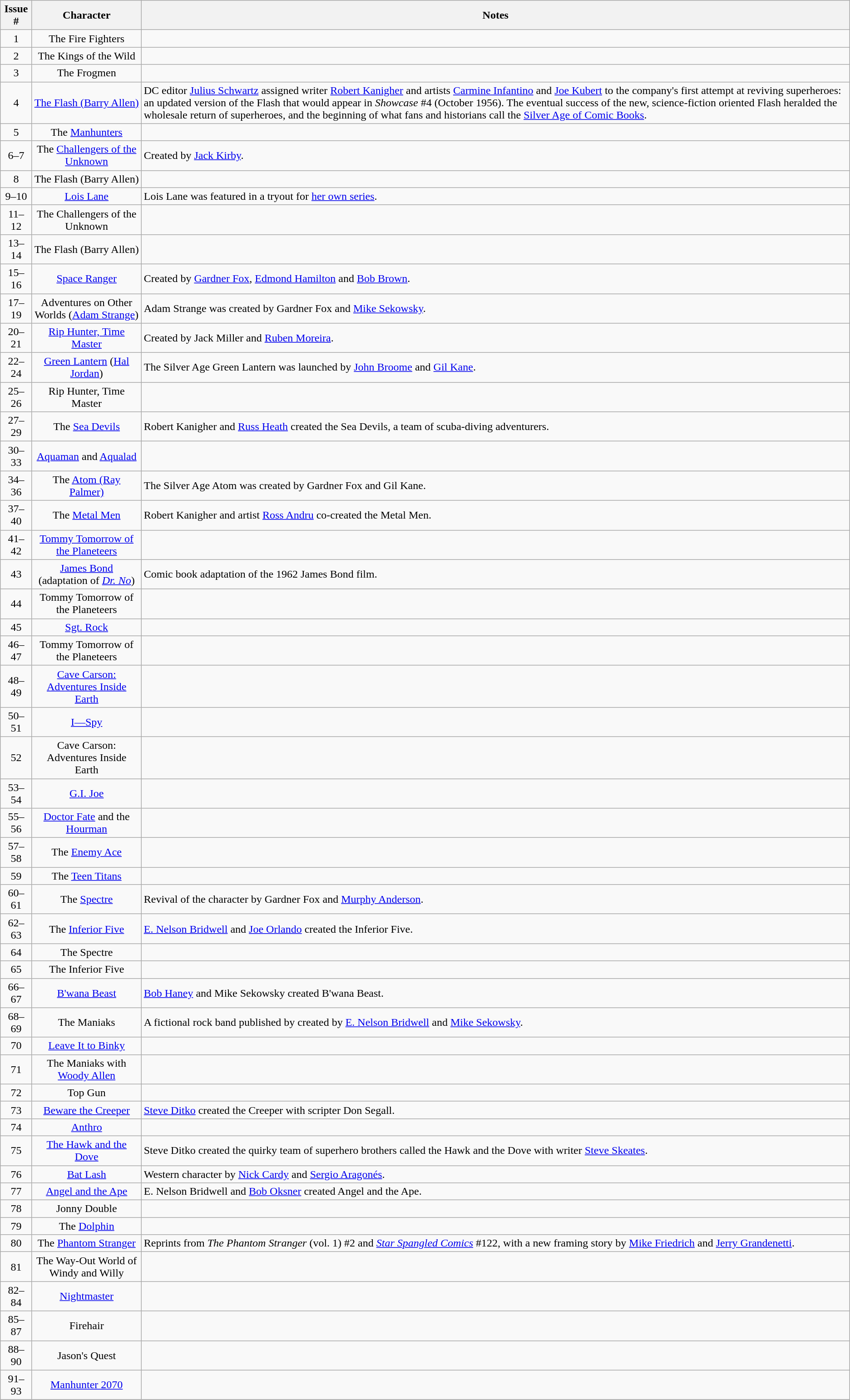<table class="wikitable">
<tr>
<th align="center">Issue #</th>
<th>Character</th>
<th>Notes</th>
</tr>
<tr>
<td align="center">1</td>
<td align="center">The Fire Fighters</td>
<td></td>
</tr>
<tr>
<td align="center">2</td>
<td align="center">The Kings of the Wild</td>
<td></td>
</tr>
<tr>
<td align="center">3</td>
<td align="center">The Frogmen</td>
<td></td>
</tr>
<tr>
<td align="center">4</td>
<td align="center"><a href='#'>The Flash (Barry Allen)</a></td>
<td>DC editor <a href='#'>Julius Schwartz</a> assigned writer <a href='#'>Robert Kanigher</a> and artists <a href='#'>Carmine Infantino</a> and <a href='#'>Joe Kubert</a> to the company's first attempt at reviving superheroes: an updated version of the Flash that would appear in <em>Showcase</em> #4 (October 1956). The eventual success of the new, science-fiction oriented Flash heralded the wholesale return of superheroes, and the beginning of what fans and historians call the <a href='#'>Silver Age of Comic Books</a>.</td>
</tr>
<tr>
<td align="center">5</td>
<td align="center">The <a href='#'>Manhunters</a></td>
<td></td>
</tr>
<tr>
<td align="center">6–7</td>
<td align="center">The <a href='#'>Challengers of the Unknown</a></td>
<td>Created by <a href='#'>Jack Kirby</a>.</td>
</tr>
<tr>
<td align="center">8</td>
<td align="center">The Flash (Barry Allen)</td>
<td></td>
</tr>
<tr>
<td align="center">9–10</td>
<td align="center"><a href='#'>Lois Lane</a></td>
<td>Lois Lane was featured in a tryout for <a href='#'>her own series</a>.</td>
</tr>
<tr>
<td align="center">11–12</td>
<td align="center">The Challengers of the Unknown</td>
<td></td>
</tr>
<tr>
<td align="center">13–14</td>
<td align="center">The Flash (Barry Allen)</td>
<td></td>
</tr>
<tr>
<td align="center">15–16</td>
<td align="center"><a href='#'>Space Ranger</a></td>
<td>Created by <a href='#'>Gardner Fox</a>, <a href='#'>Edmond Hamilton</a> and <a href='#'>Bob Brown</a>.</td>
</tr>
<tr>
<td align="center">17–19</td>
<td align="center">Adventures on Other Worlds (<a href='#'>Adam Strange</a>)</td>
<td>Adam Strange was created by Gardner Fox and <a href='#'>Mike Sekowsky</a>.</td>
</tr>
<tr>
<td align="center">20–21</td>
<td align="center"><a href='#'>Rip Hunter, Time Master</a></td>
<td>Created by Jack Miller and <a href='#'>Ruben Moreira</a>.</td>
</tr>
<tr>
<td align="center">22–24</td>
<td align="center"><a href='#'>Green Lantern</a> (<a href='#'>Hal Jordan</a>)</td>
<td>The Silver Age Green Lantern was launched by <a href='#'>John Broome</a> and <a href='#'>Gil Kane</a>.</td>
</tr>
<tr>
<td align="center">25–26</td>
<td align="center">Rip Hunter, Time Master</td>
<td></td>
</tr>
<tr>
<td align="center">27–29</td>
<td align="center">The <a href='#'>Sea Devils</a></td>
<td>Robert Kanigher and <a href='#'>Russ Heath</a> created the Sea Devils, a team of scuba-diving adventurers.</td>
</tr>
<tr>
<td align="center">30–33</td>
<td align="center"><a href='#'>Aquaman</a> and <a href='#'>Aqualad</a></td>
<td></td>
</tr>
<tr>
<td align="center">34–36</td>
<td align="center">The <a href='#'>Atom (Ray Palmer)</a></td>
<td>The Silver Age Atom was created by Gardner Fox and Gil Kane.</td>
</tr>
<tr>
<td align="center">37–40</td>
<td align="center">The <a href='#'>Metal Men</a></td>
<td>Robert Kanigher and artist <a href='#'>Ross Andru</a> co-created the Metal Men.</td>
</tr>
<tr>
<td align="center">41–42</td>
<td align="center"><a href='#'>Tommy Tomorrow of the Planeteers</a></td>
<td></td>
</tr>
<tr>
<td align="center">43</td>
<td align="center"><a href='#'>James Bond</a> (adaptation of <em><a href='#'>Dr. No</a></em>)</td>
<td>Comic book adaptation of the 1962 James Bond film.</td>
</tr>
<tr>
<td align="center">44</td>
<td align="center">Tommy Tomorrow of the Planeteers</td>
<td></td>
</tr>
<tr>
<td align="center">45</td>
<td align="center"><a href='#'>Sgt. Rock</a></td>
<td></td>
</tr>
<tr>
<td align="center">46–47</td>
<td align="center">Tommy Tomorrow of the Planeteers</td>
<td></td>
</tr>
<tr>
<td align="center">48–49</td>
<td align="center"><a href='#'>Cave Carson: Adventures Inside Earth</a></td>
<td></td>
</tr>
<tr>
<td align="center">50–51</td>
<td align="center"><a href='#'>I—Spy</a></td>
<td></td>
</tr>
<tr>
<td align="center">52</td>
<td align="center">Cave Carson: Adventures Inside Earth</td>
<td></td>
</tr>
<tr>
<td align="center">53–54</td>
<td align="center"><a href='#'>G.I. Joe</a></td>
<td></td>
</tr>
<tr>
<td align="center">55–56</td>
<td align="center"><a href='#'>Doctor Fate</a> and the <a href='#'>Hourman</a></td>
<td></td>
</tr>
<tr>
<td align="center">57–58</td>
<td align="center">The <a href='#'>Enemy Ace</a></td>
<td></td>
</tr>
<tr>
<td align="center">59</td>
<td align="center">The <a href='#'>Teen Titans</a></td>
<td></td>
</tr>
<tr>
<td align="center">60–61</td>
<td align="center">The <a href='#'>Spectre</a></td>
<td>Revival of the character by Gardner Fox and <a href='#'>Murphy Anderson</a>.</td>
</tr>
<tr>
<td align="center">62–63</td>
<td align="center">The <a href='#'>Inferior Five</a></td>
<td><a href='#'>E. Nelson Bridwell</a> and <a href='#'>Joe Orlando</a> created the Inferior Five.</td>
</tr>
<tr>
<td align="center">64</td>
<td align="center">The Spectre</td>
<td></td>
</tr>
<tr>
<td align="center">65</td>
<td align="center">The Inferior Five</td>
<td></td>
</tr>
<tr>
<td align="center">66–67</td>
<td align="center"><a href='#'>B'wana Beast</a></td>
<td><a href='#'>Bob Haney</a> and Mike Sekowsky created B'wana Beast.</td>
</tr>
<tr>
<td align="center">68–69</td>
<td align="center">The Maniaks</td>
<td>A fictional rock band published by created by <a href='#'>E. Nelson Bridwell</a> and <a href='#'>Mike Sekowsky</a>.</td>
</tr>
<tr>
<td align="center">70</td>
<td align="center"><a href='#'>Leave It to Binky</a></td>
<td></td>
</tr>
<tr>
<td align="center">71</td>
<td align="center">The Maniaks with <a href='#'>Woody Allen</a></td>
<td></td>
</tr>
<tr>
<td align="center">72</td>
<td align="center">Top Gun</td>
<td></td>
</tr>
<tr>
<td align="center">73</td>
<td align="center"><a href='#'>Beware the Creeper</a></td>
<td><a href='#'>Steve Ditko</a> created the Creeper with scripter Don Segall.</td>
</tr>
<tr>
<td align="center">74</td>
<td align="center"><a href='#'>Anthro</a></td>
<td></td>
</tr>
<tr>
<td align="center">75</td>
<td align="center"><a href='#'>The Hawk and the Dove</a></td>
<td>Steve Ditko created the quirky team of superhero brothers called the Hawk and the Dove with writer <a href='#'>Steve Skeates</a>.</td>
</tr>
<tr>
<td align="center">76</td>
<td align="center"><a href='#'>Bat Lash</a></td>
<td>Western character by <a href='#'>Nick Cardy</a> and <a href='#'>Sergio Aragonés</a>.</td>
</tr>
<tr>
<td align="center">77</td>
<td align="center"><a href='#'>Angel and the Ape</a></td>
<td>E. Nelson Bridwell and <a href='#'>Bob Oksner</a> created Angel and the Ape.</td>
</tr>
<tr>
<td align="center">78</td>
<td align="center">Jonny Double</td>
<td></td>
</tr>
<tr>
<td align="center">79</td>
<td align="center">The <a href='#'>Dolphin</a></td>
<td></td>
</tr>
<tr>
<td align="center">80</td>
<td align="center">The <a href='#'>Phantom Stranger</a></td>
<td>Reprints from <em>The Phantom Stranger</em> (vol. 1) #2 and <em><a href='#'>Star Spangled Comics</a></em> #122, with a new framing story by <a href='#'>Mike Friedrich</a> and <a href='#'>Jerry Grandenetti</a>.</td>
</tr>
<tr>
<td align="center">81</td>
<td align="center">The Way-Out World of Windy and Willy</td>
<td></td>
</tr>
<tr>
<td align="center">82–84</td>
<td align="center"><a href='#'>Nightmaster</a></td>
<td></td>
</tr>
<tr>
<td align="center">85–87</td>
<td align="center">Firehair</td>
<td></td>
</tr>
<tr>
<td align="center">88–90</td>
<td align="center">Jason's Quest</td>
<td></td>
</tr>
<tr>
<td align="center">91–93</td>
<td align="center"><a href='#'>Manhunter 2070</a></td>
<td></td>
</tr>
<tr>
</tr>
</table>
